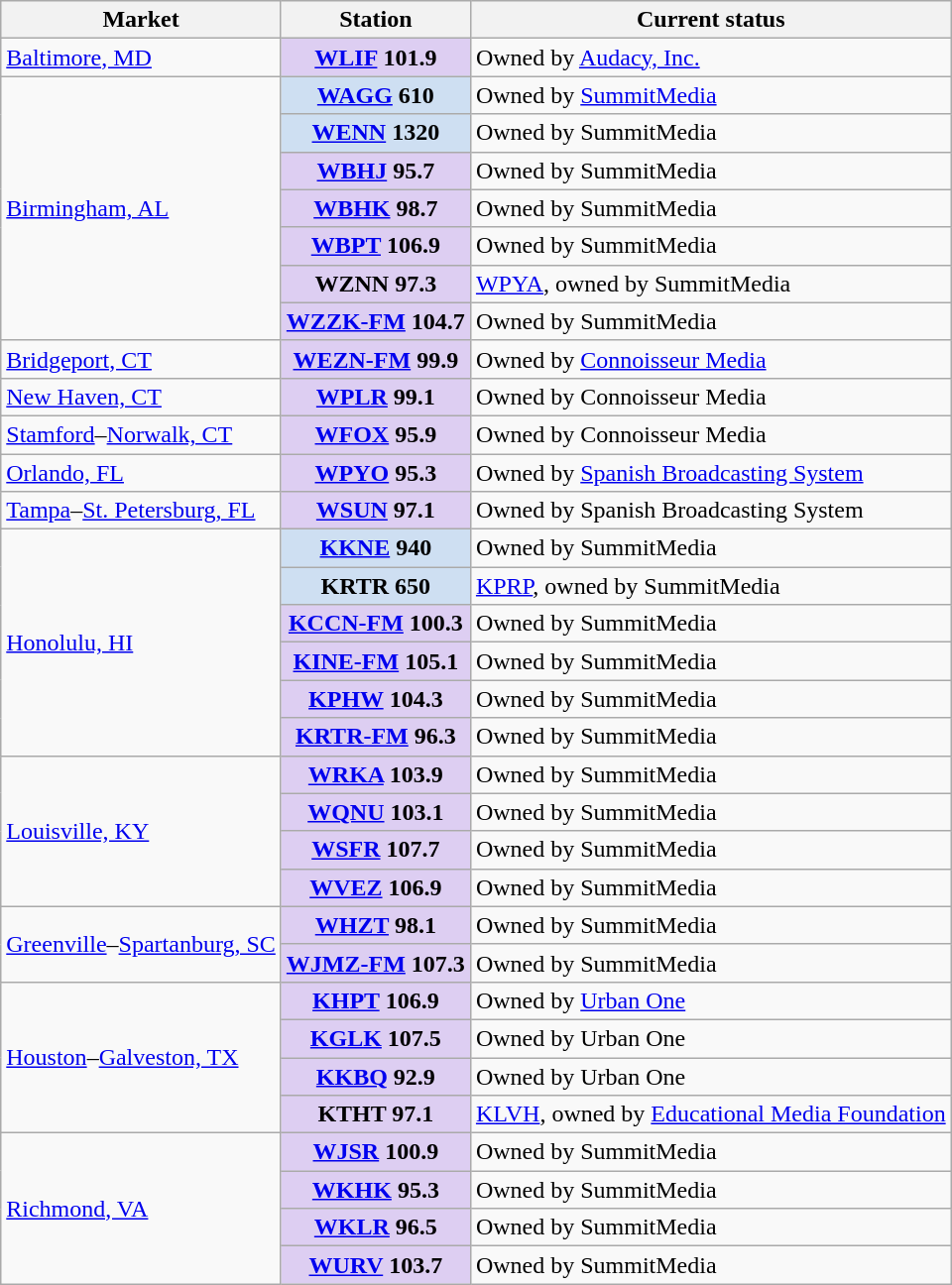<table class="wikitable">
<tr>
<th>Market</th>
<th>Station<br></th>
<th>Current status</th>
</tr>
<tr>
<td><a href='#'>Baltimore, MD</a></td>
<th style="background: #ddcef2;"><a href='#'>WLIF</a> 101.9</th>
<td>Owned by <a href='#'>Audacy, Inc.</a></td>
</tr>
<tr>
<td rowspan="7"><a href='#'>Birmingham, AL</a></td>
<th style="background: #cedff2;"><a href='#'>WAGG</a> 610</th>
<td>Owned by <a href='#'>SummitMedia</a></td>
</tr>
<tr>
<th style="background: #cedff2;"><a href='#'>WENN</a> 1320</th>
<td>Owned by SummitMedia</td>
</tr>
<tr>
<th style="background: #ddcef2;"><a href='#'>WBHJ</a> 95.7</th>
<td>Owned by SummitMedia</td>
</tr>
<tr>
<th style="background: #ddcef2;"><a href='#'>WBHK</a> 98.7</th>
<td>Owned by SummitMedia</td>
</tr>
<tr>
<th style="background: #ddcef2;"><a href='#'>WBPT</a> 106.9</th>
<td>Owned by SummitMedia</td>
</tr>
<tr>
<th style="background: #ddcef2;">WZNN 97.3</th>
<td><a href='#'>WPYA</a>, owned by SummitMedia</td>
</tr>
<tr>
<th style="background: #ddcef2;"><a href='#'>WZZK-FM</a> 104.7</th>
<td>Owned by SummitMedia</td>
</tr>
<tr>
<td><a href='#'>Bridgeport, CT</a></td>
<th style="background: #ddcef2;"><a href='#'>WEZN-FM</a> 99.9</th>
<td>Owned by <a href='#'>Connoisseur Media</a></td>
</tr>
<tr>
<td><a href='#'>New Haven, CT</a></td>
<th style="background: #ddcef2;"><a href='#'>WPLR</a> 99.1</th>
<td>Owned by Connoisseur Media</td>
</tr>
<tr>
<td><a href='#'>Stamford</a>–<a href='#'>Norwalk, CT</a></td>
<th style="background: #ddcef2;"><a href='#'>WFOX</a> 95.9</th>
<td>Owned by Connoisseur Media</td>
</tr>
<tr>
<td><a href='#'>Orlando, FL</a></td>
<th style="background: #ddcef2;"><a href='#'>WPYO</a> 95.3</th>
<td>Owned by <a href='#'>Spanish Broadcasting System</a></td>
</tr>
<tr>
<td><a href='#'>Tampa</a>–<a href='#'>St. Petersburg, FL</a></td>
<th style="background: #ddcef2;"><a href='#'>WSUN</a> 97.1</th>
<td>Owned by Spanish Broadcasting System</td>
</tr>
<tr>
<td rowspan="6"><a href='#'>Honolulu, HI</a></td>
<th style="background: #cedff2;"><a href='#'>KKNE</a> 940</th>
<td>Owned by SummitMedia</td>
</tr>
<tr>
<th style="background: #cedff2;">KRTR 650</th>
<td><a href='#'>KPRP</a>, owned by SummitMedia</td>
</tr>
<tr>
<th style="background: #ddcef2;"><a href='#'>KCCN-FM</a> 100.3</th>
<td>Owned by SummitMedia</td>
</tr>
<tr>
<th style="background: #ddcef2;"><a href='#'>KINE-FM</a> 105.1</th>
<td>Owned by SummitMedia</td>
</tr>
<tr>
<th style="background: #ddcef2;"><a href='#'>KPHW</a> 104.3</th>
<td>Owned by SummitMedia</td>
</tr>
<tr>
<th style="background: #ddcef2;"><a href='#'>KRTR-FM</a> 96.3</th>
<td>Owned by SummitMedia</td>
</tr>
<tr>
<td rowspan="4"><a href='#'>Louisville, KY</a></td>
<th style="background: #ddcef2;"><a href='#'>WRKA</a> 103.9</th>
<td>Owned by SummitMedia</td>
</tr>
<tr>
<th style="background: #ddcef2;"><a href='#'>WQNU</a> 103.1</th>
<td>Owned by SummitMedia</td>
</tr>
<tr>
<th style="background: #ddcef2;"><a href='#'>WSFR</a> 107.7</th>
<td>Owned by SummitMedia</td>
</tr>
<tr>
<th style="background: #ddcef2;"><a href='#'>WVEZ</a> 106.9</th>
<td>Owned by SummitMedia</td>
</tr>
<tr>
<td rowspan="2"><a href='#'>Greenville</a>–<a href='#'>Spartanburg, SC</a></td>
<th style="background: #ddcef2;"><a href='#'>WHZT</a> 98.1</th>
<td>Owned by SummitMedia</td>
</tr>
<tr>
<th style="background: #ddcef2;"><a href='#'>WJMZ-FM</a> 107.3</th>
<td>Owned by SummitMedia</td>
</tr>
<tr>
<td rowspan="4"><a href='#'>Houston</a>–<a href='#'>Galveston, TX</a></td>
<th style="background: #ddcef2;"><a href='#'>KHPT</a> 106.9</th>
<td>Owned by <a href='#'>Urban One</a></td>
</tr>
<tr>
<th style="background: #ddcef2;"><a href='#'>KGLK</a> 107.5</th>
<td>Owned by Urban One</td>
</tr>
<tr>
<th style="background: #ddcef2;"><a href='#'>KKBQ</a> 92.9</th>
<td>Owned by Urban One</td>
</tr>
<tr>
<th style="background: #ddcef2;">KTHT 97.1</th>
<td><a href='#'>KLVH</a>, owned by <a href='#'>Educational Media Foundation</a></td>
</tr>
<tr>
<td rowspan="4"><a href='#'>Richmond, VA</a></td>
<th style="background: #ddcef2;"><a href='#'>WJSR</a> 100.9</th>
<td>Owned by SummitMedia</td>
</tr>
<tr>
<th style="background: #ddcef2;"><a href='#'>WKHK</a> 95.3</th>
<td>Owned by SummitMedia</td>
</tr>
<tr>
<th style="background: #ddcef2;"><a href='#'>WKLR</a> 96.5</th>
<td>Owned by SummitMedia</td>
</tr>
<tr>
<th style="background: #ddcef2;"><a href='#'>WURV</a> 103.7</th>
<td>Owned by SummitMedia</td>
</tr>
</table>
